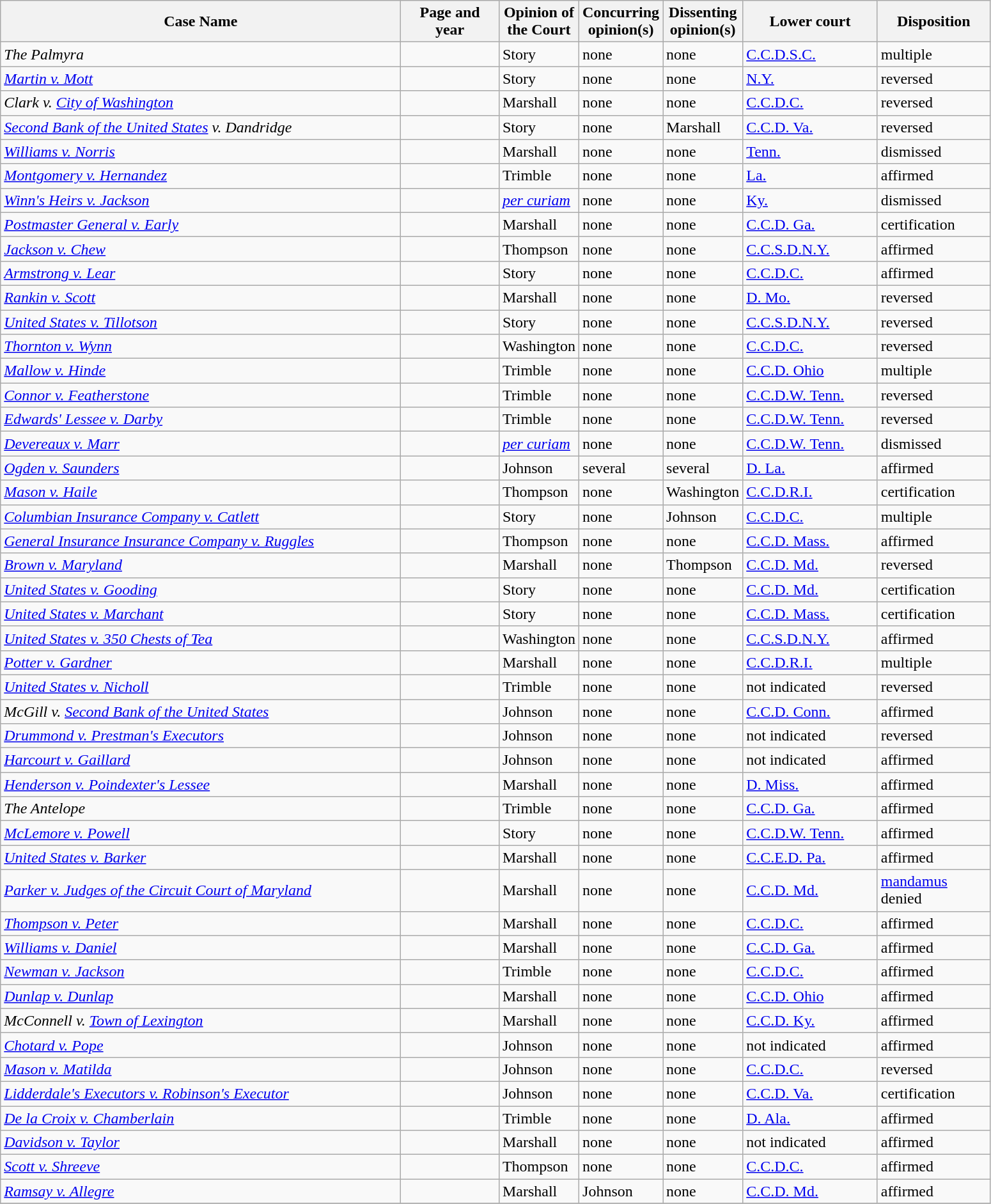<table class="wikitable sortable">
<tr>
<th scope="col" style="width: 410px;">Case Name</th>
<th scope="col" style="width: 95px;">Page and year</th>
<th scope="col" style="width: 10px;">Opinion of the Court</th>
<th scope="col" style="width: 10px;">Concurring opinion(s)</th>
<th scope="col" style="width: 10px;">Dissenting opinion(s)</th>
<th scope="col" style="width: 133px;">Lower court</th>
<th scope="col" style="width: 110px;">Disposition</th>
</tr>
<tr>
<td><em>The Palmyra</em></td>
<td align="right"></td>
<td>Story</td>
<td>none</td>
<td>none</td>
<td><a href='#'>C.C.D.S.C.</a></td>
<td>multiple</td>
</tr>
<tr>
<td><em><a href='#'>Martin v. Mott</a></em></td>
<td align="right"></td>
<td>Story</td>
<td>none</td>
<td>none</td>
<td><a href='#'>N.Y.</a></td>
<td>reversed</td>
</tr>
<tr>
<td><em>Clark v. <a href='#'>City of Washington</a></em></td>
<td align="right"></td>
<td>Marshall</td>
<td>none</td>
<td>none</td>
<td><a href='#'>C.C.D.C.</a></td>
<td>reversed</td>
</tr>
<tr>
<td><em><a href='#'>Second Bank of the United States</a> v. Dandridge</em></td>
<td align="right"></td>
<td>Story</td>
<td>none</td>
<td>Marshall</td>
<td><a href='#'>C.C.D. Va.</a></td>
<td>reversed</td>
</tr>
<tr>
<td><em><a href='#'>Williams v. Norris</a></em></td>
<td align="right"></td>
<td>Marshall</td>
<td>none</td>
<td>none</td>
<td><a href='#'>Tenn.</a></td>
<td>dismissed</td>
</tr>
<tr>
<td><em><a href='#'>Montgomery v. Hernandez</a></em></td>
<td align="right"></td>
<td>Trimble</td>
<td>none</td>
<td>none</td>
<td><a href='#'>La.</a></td>
<td>affirmed</td>
</tr>
<tr>
<td><em><a href='#'>Winn's Heirs v. Jackson</a></em></td>
<td align="right"></td>
<td><em><a href='#'>per curiam</a></em></td>
<td>none</td>
<td>none</td>
<td><a href='#'>Ky.</a></td>
<td>dismissed</td>
</tr>
<tr>
<td><em><a href='#'>Postmaster General v. Early</a></em></td>
<td align="right"></td>
<td>Marshall</td>
<td>none</td>
<td>none</td>
<td><a href='#'>C.C.D. Ga.</a></td>
<td>certification</td>
</tr>
<tr>
<td><em><a href='#'>Jackson v. Chew</a></em></td>
<td align="right"></td>
<td>Thompson</td>
<td>none</td>
<td>none</td>
<td><a href='#'>C.C.S.D.N.Y.</a></td>
<td>affirmed</td>
</tr>
<tr>
<td><em><a href='#'>Armstrong v. Lear</a></em></td>
<td align="right"></td>
<td>Story</td>
<td>none</td>
<td>none</td>
<td><a href='#'>C.C.D.C.</a></td>
<td>affirmed</td>
</tr>
<tr>
<td><em><a href='#'>Rankin v. Scott</a></em></td>
<td align="right"></td>
<td>Marshall</td>
<td>none</td>
<td>none</td>
<td><a href='#'>D. Mo.</a></td>
<td>reversed</td>
</tr>
<tr>
<td><em><a href='#'>United States v. Tillotson </a></em></td>
<td align="right"></td>
<td>Story</td>
<td>none</td>
<td>none</td>
<td><a href='#'>C.C.S.D.N.Y.</a></td>
<td>reversed</td>
</tr>
<tr>
<td><em><a href='#'>Thornton v. Wynn</a></em></td>
<td align="right"></td>
<td>Washington</td>
<td>none</td>
<td>none</td>
<td><a href='#'>C.C.D.C.</a></td>
<td>reversed</td>
</tr>
<tr>
<td><em><a href='#'>Mallow v. Hinde</a></em></td>
<td align="right"></td>
<td>Trimble</td>
<td>none</td>
<td>none</td>
<td><a href='#'>C.C.D. Ohio</a></td>
<td>multiple</td>
</tr>
<tr>
<td><em><a href='#'>Connor v. Featherstone</a></em></td>
<td align="right"></td>
<td>Trimble</td>
<td>none</td>
<td>none</td>
<td><a href='#'>C.C.D.W. Tenn.</a></td>
<td>reversed</td>
</tr>
<tr>
<td><em><a href='#'>Edwards' Lessee v. Darby</a></em></td>
<td align="right"></td>
<td>Trimble</td>
<td>none</td>
<td>none</td>
<td><a href='#'>C.C.D.W. Tenn.</a></td>
<td>reversed</td>
</tr>
<tr>
<td><em><a href='#'>Devereaux v. Marr</a></em></td>
<td align="right"></td>
<td><em><a href='#'>per curiam</a></em></td>
<td>none</td>
<td>none</td>
<td><a href='#'>C.C.D.W. Tenn.</a></td>
<td>dismissed</td>
</tr>
<tr>
<td><em><a href='#'>Ogden v. Saunders</a></em></td>
<td align="right"></td>
<td>Johnson</td>
<td>several</td>
<td>several</td>
<td><a href='#'>D. La.</a></td>
<td>affirmed</td>
</tr>
<tr>
<td><em><a href='#'>Mason v. Haile</a></em></td>
<td align="right"></td>
<td>Thompson</td>
<td>none</td>
<td>Washington</td>
<td><a href='#'>C.C.D.R.I.</a></td>
<td>certification</td>
</tr>
<tr>
<td><em><a href='#'>Columbian Insurance Company v. Catlett</a></em></td>
<td align="right"></td>
<td>Story</td>
<td>none</td>
<td>Johnson</td>
<td><a href='#'>C.C.D.C.</a></td>
<td>multiple</td>
</tr>
<tr>
<td><em><a href='#'>General Insurance Insurance Company v. Ruggles</a></em></td>
<td align="right"></td>
<td>Thompson</td>
<td>none</td>
<td>none</td>
<td><a href='#'>C.C.D. Mass.</a></td>
<td>affirmed</td>
</tr>
<tr>
<td><em><a href='#'>Brown v. Maryland</a></em></td>
<td align="right"></td>
<td>Marshall</td>
<td>none</td>
<td>Thompson</td>
<td><a href='#'>C.C.D. Md.</a></td>
<td>reversed</td>
</tr>
<tr>
<td><em><a href='#'>United States v. Gooding</a></em></td>
<td align="right"></td>
<td>Story</td>
<td>none</td>
<td>none</td>
<td><a href='#'>C.C.D. Md.</a></td>
<td>certification</td>
</tr>
<tr>
<td><em><a href='#'>United States v. Marchant</a></em></td>
<td align="right"></td>
<td>Story</td>
<td>none</td>
<td>none</td>
<td><a href='#'>C.C.D. Mass.</a></td>
<td>certification</td>
</tr>
<tr>
<td><em><a href='#'>United States v. 350 Chests of Tea</a></em></td>
<td align="right"></td>
<td>Washington</td>
<td>none</td>
<td>none</td>
<td><a href='#'>C.C.S.D.N.Y.</a></td>
<td>affirmed</td>
</tr>
<tr>
<td><em><a href='#'>Potter v. Gardner</a></em></td>
<td align="right"></td>
<td>Marshall</td>
<td>none</td>
<td>none</td>
<td><a href='#'>C.C.D.R.I.</a></td>
<td>multiple</td>
</tr>
<tr>
<td><em><a href='#'>United States v. Nicholl</a></em></td>
<td align="right"></td>
<td>Trimble</td>
<td>none</td>
<td>none</td>
<td>not indicated</td>
<td>reversed</td>
</tr>
<tr>
<td><em>McGill v. <a href='#'>Second Bank of the United States</a></em></td>
<td align="right"></td>
<td>Johnson</td>
<td>none</td>
<td>none</td>
<td><a href='#'>C.C.D. Conn.</a></td>
<td>affirmed</td>
</tr>
<tr>
<td><em><a href='#'>Drummond v. Prestman's Executors</a></em></td>
<td align="right"></td>
<td>Johnson</td>
<td>none</td>
<td>none</td>
<td>not indicated</td>
<td>reversed</td>
</tr>
<tr>
<td><em><a href='#'>Harcourt v. Gaillard</a></em></td>
<td align="right"></td>
<td>Johnson</td>
<td>none</td>
<td>none</td>
<td>not indicated</td>
<td>affirmed</td>
</tr>
<tr>
<td><em><a href='#'>Henderson v. Poindexter's Lessee</a></em></td>
<td align="right"></td>
<td>Marshall</td>
<td>none</td>
<td>none</td>
<td><a href='#'>D. Miss.</a></td>
<td>affirmed</td>
</tr>
<tr>
<td><em>The Antelope</em></td>
<td align="right"></td>
<td>Trimble</td>
<td>none</td>
<td>none</td>
<td><a href='#'>C.C.D. Ga.</a></td>
<td>affirmed</td>
</tr>
<tr>
<td><em><a href='#'>McLemore v. Powell</a></em></td>
<td align="right"></td>
<td>Story</td>
<td>none</td>
<td>none</td>
<td><a href='#'>C.C.D.W. Tenn.</a></td>
<td>affirmed</td>
</tr>
<tr>
<td><em><a href='#'>United States v. Barker</a></em></td>
<td align="right"></td>
<td>Marshall</td>
<td>none</td>
<td>none</td>
<td><a href='#'>C.C.E.D. Pa.</a></td>
<td>affirmed</td>
</tr>
<tr>
<td><em><a href='#'>Parker v. Judges of the Circuit Court of Maryland</a></em></td>
<td align="right"></td>
<td>Marshall</td>
<td>none</td>
<td>none</td>
<td><a href='#'>C.C.D. Md.</a></td>
<td><a href='#'>mandamus</a> denied</td>
</tr>
<tr>
<td><em><a href='#'>Thompson v. Peter</a></em></td>
<td align="right"></td>
<td>Marshall</td>
<td>none</td>
<td>none</td>
<td><a href='#'>C.C.D.C.</a></td>
<td>affirmed</td>
</tr>
<tr>
<td><em><a href='#'>Williams v. Daniel</a></em></td>
<td align="right"></td>
<td>Marshall</td>
<td>none</td>
<td>none</td>
<td><a href='#'>C.C.D. Ga.</a></td>
<td>affirmed</td>
</tr>
<tr>
<td><em><a href='#'>Newman v. Jackson</a></em></td>
<td align="right"></td>
<td>Trimble</td>
<td>none</td>
<td>none</td>
<td><a href='#'>C.C.D.C.</a></td>
<td>affirmed</td>
</tr>
<tr>
<td><em><a href='#'>Dunlap v. Dunlap</a></em></td>
<td align="right"></td>
<td>Marshall</td>
<td>none</td>
<td>none</td>
<td><a href='#'>C.C.D. Ohio</a></td>
<td>affirmed</td>
</tr>
<tr>
<td><em>McConnell v. <a href='#'>Town of Lexington</a></em></td>
<td align="right"></td>
<td>Marshall</td>
<td>none</td>
<td>none</td>
<td><a href='#'>C.C.D. Ky.</a></td>
<td>affirmed</td>
</tr>
<tr>
<td><em><a href='#'>Chotard v. Pope</a></em></td>
<td align="right"></td>
<td>Johnson</td>
<td>none</td>
<td>none</td>
<td>not indicated</td>
<td>affirmed</td>
</tr>
<tr>
<td><em><a href='#'>Mason v. Matilda</a></em></td>
<td align="right"></td>
<td>Johnson</td>
<td>none</td>
<td>none</td>
<td><a href='#'>C.C.D.C.</a></td>
<td>reversed</td>
</tr>
<tr>
<td><em><a href='#'>Lidderdale's Executors v. Robinson's Executor</a></em></td>
<td align="right"></td>
<td>Johnson</td>
<td>none</td>
<td>none</td>
<td><a href='#'>C.C.D. Va.</a></td>
<td>certification</td>
</tr>
<tr>
<td><em><a href='#'>De la Croix v. Chamberlain</a></em></td>
<td align="right"></td>
<td>Trimble</td>
<td>none</td>
<td>none</td>
<td><a href='#'>D. Ala.</a></td>
<td>affirmed</td>
</tr>
<tr>
<td><em><a href='#'>Davidson v. Taylor</a></em></td>
<td align="right"></td>
<td>Marshall</td>
<td>none</td>
<td>none</td>
<td>not indicated</td>
<td>affirmed</td>
</tr>
<tr>
<td><em><a href='#'>Scott v. Shreeve</a></em></td>
<td align="right"></td>
<td>Thompson</td>
<td>none</td>
<td>none</td>
<td><a href='#'>C.C.D.C.</a></td>
<td>affirmed</td>
</tr>
<tr>
<td><em><a href='#'>Ramsay v. Allegre</a></em></td>
<td align="right"></td>
<td>Marshall</td>
<td>Johnson</td>
<td>none</td>
<td><a href='#'>C.C.D. Md.</a></td>
<td>affirmed</td>
</tr>
<tr>
</tr>
</table>
